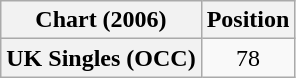<table class="wikitable plainrowheaders" style="text-align:center">
<tr>
<th>Chart (2006)</th>
<th>Position</th>
</tr>
<tr>
<th scope="row">UK Singles (OCC)</th>
<td>78</td>
</tr>
</table>
